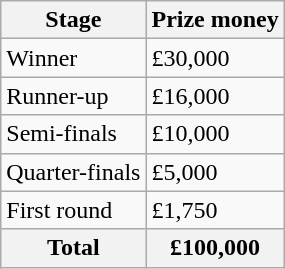<table class="wikitable">
<tr>
<th>Stage</th>
<th>Prize money</th>
</tr>
<tr>
<td>Winner</td>
<td>£30,000</td>
</tr>
<tr>
<td>Runner-up</td>
<td>£16,000</td>
</tr>
<tr>
<td>Semi-finals</td>
<td>£10,000</td>
</tr>
<tr>
<td>Quarter-finals</td>
<td>£5,000</td>
</tr>
<tr>
<td>First round</td>
<td>£1,750</td>
</tr>
<tr>
<th>Total</th>
<th>£100,000</th>
</tr>
</table>
